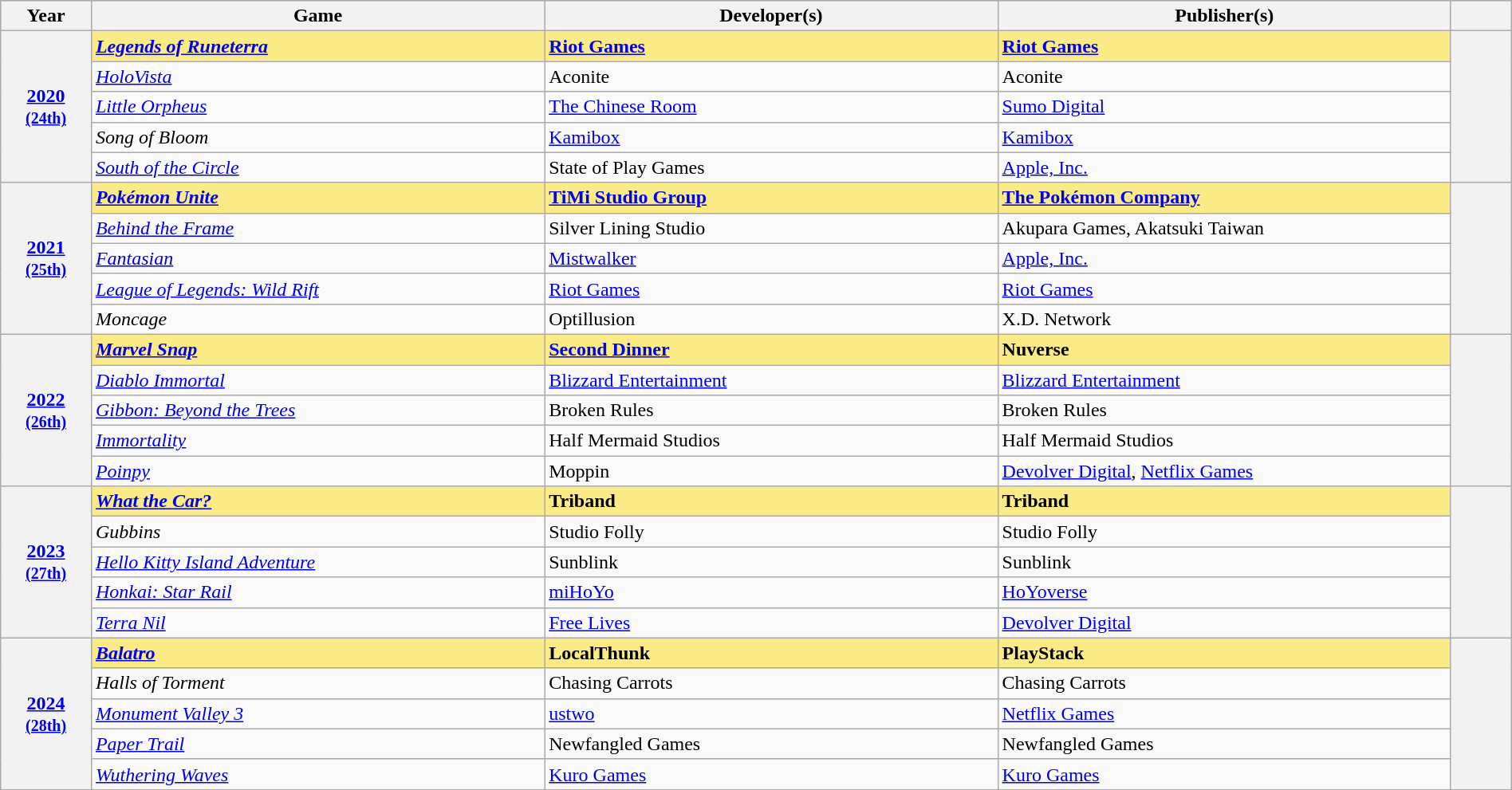<table class="wikitable sortable" style="width:100%;">
<tr style="background:#bebebe">
<th scope="col" style="width:6%;">Year</th>
<th scope="col" style="width:30%;">Game</th>
<th scope="col" style="width:30%;">Developer(s)</th>
<th scope="col" style="width:30%;">Publisher(s)</th>
<th scope="col" style="width:4%;" class="unsortable"></th>
</tr>
<tr>
<th scope="row" rowspan="5" style="text-align:center"><a href='#'>2020</a> <br><small><a href='#'>(24th)</a> </small></th>
<td style="background:#FAEB86"><strong><em><a href='#'>Legends of Runeterra</a></em></strong></td>
<td style="background:#FAEB86"><strong><a href='#'>Riot Games</a></strong></td>
<td style="background:#FAEB86"><strong><a href='#'>Riot Games</a></strong></td>
<th scope="row" rowspan="5" style="text-align;center;"></th>
</tr>
<tr>
<td><em><a href='#'>HoloVista</a></em></td>
<td>Aconite</td>
<td>Aconite</td>
</tr>
<tr>
<td><em><a href='#'>Little Orpheus</a></em></td>
<td><a href='#'>The Chinese Room</a></td>
<td><a href='#'>Sumo Digital</a></td>
</tr>
<tr>
<td><em>Song of Bloom</em></td>
<td><a href='#'>Kamibox</a></td>
<td><a href='#'>Kamibox</a></td>
</tr>
<tr>
<td><em><a href='#'>South of the Circle</a></em></td>
<td>State of Play Games</td>
<td><a href='#'>Apple, Inc.</a></td>
</tr>
<tr>
<th scope="row" rowspan="5" style="text-align:center"><a href='#'>2021</a> <br><small><a href='#'>(25th)</a> </small></th>
<td style="background:#FAEB86"><strong><em><a href='#'>Pokémon Unite</a></em></strong></td>
<td style="background:#FAEB86"><strong><a href='#'>TiMi Studio Group</a></strong></td>
<td style="background:#FAEB86"><strong><a href='#'>The Pokémon Company</a></strong></td>
<th scope="row" rowspan="5" style="text-align;center;"></th>
</tr>
<tr>
<td><em><a href='#'>Behind the Frame</a></em></td>
<td>Silver Lining Studio</td>
<td>Akupara Games, Akatsuki Taiwan</td>
</tr>
<tr>
<td><em><a href='#'>Fantasian</a></em></td>
<td><a href='#'>Mistwalker</a></td>
<td><a href='#'>Apple, Inc.</a></td>
</tr>
<tr>
<td><em><a href='#'>League of Legends: Wild Rift</a></em></td>
<td><a href='#'>Riot Games</a></td>
<td><a href='#'>Riot Games</a></td>
</tr>
<tr>
<td><em>Moncage</em></td>
<td>Optillusion</td>
<td>X.D. Network</td>
</tr>
<tr>
<th scope="row" rowspan="5" style="text-align:center"><a href='#'>2022</a> <br><small><a href='#'>(26th)</a> </small></th>
<td style="background:#FAEB86"><strong><em><a href='#'>Marvel Snap</a></em></strong></td>
<td style="background:#FAEB86"><strong><a href='#'>Second Dinner</a></strong></td>
<td style="background:#FAEB86"><strong>Nuverse</strong></td>
<th scope="row" rowspan="5" style="text-align;center;"><br></th>
</tr>
<tr>
<td><em><a href='#'>Diablo Immortal</a></em></td>
<td><a href='#'>Blizzard Entertainment</a></td>
<td><a href='#'>Blizzard Entertainment</a></td>
</tr>
<tr>
<td><em><a href='#'>Gibbon: Beyond the Trees</a></em></td>
<td>Broken Rules</td>
<td>Broken Rules</td>
</tr>
<tr>
<td><em><a href='#'>Immortality</a></em></td>
<td>Half Mermaid Studios</td>
<td>Half Mermaid Studios</td>
</tr>
<tr>
<td><em><a href='#'>Poinpy</a></em></td>
<td>Moppin</td>
<td><a href='#'>Devolver Digital</a>, <a href='#'>Netflix Games</a></td>
</tr>
<tr>
<th scope="row" rowspan="5" style="text-align:center"><a href='#'>2023</a> <br><small><a href='#'>(27th)</a> </small></th>
<td style="background:#FAEB86"><strong><em><a href='#'>What the Car?</a></em></strong></td>
<td style="background:#FAEB86"><strong>Triband</strong></td>
<td style="background:#FAEB86"><strong>Triband</strong></td>
<th scope="row" rowspan="5" style="text-align;center;"></th>
</tr>
<tr>
<td><em>Gubbins</em></td>
<td>Studio Folly</td>
<td>Studio Folly</td>
</tr>
<tr>
<td><em><a href='#'>Hello Kitty Island Adventure</a></em></td>
<td>Sunblink</td>
<td>Sunblink</td>
</tr>
<tr>
<td><em><a href='#'>Honkai: Star Rail</a></em></td>
<td><a href='#'>miHoYo</a></td>
<td><a href='#'>HoYoverse</a></td>
</tr>
<tr>
<td><em><a href='#'>Terra Nil</a></em></td>
<td><a href='#'>Free Lives</a></td>
<td><a href='#'>Devolver Digital</a></td>
</tr>
<tr>
<th scope="row" rowspan="5" style="text-align:center"><a href='#'>2024</a> <br><small><a href='#'>(28th)</a> </small></th>
<td style="background:#FAEB86"><strong><em><a href='#'>Balatro</a></em></strong></td>
<td style="background:#FAEB86"><strong>LocalThunk</strong></td>
<td style="background:#FAEB86"><strong>PlayStack</strong></td>
<th scope="row" rowspan="5" style="text-align;center;"><br></th>
</tr>
<tr>
<td><em>Halls of Torment</em></td>
<td>Chasing Carrots</td>
<td>Chasing Carrots</td>
</tr>
<tr>
<td><em><a href='#'>Monument Valley 3</a></em></td>
<td><a href='#'>ustwo</a></td>
<td><a href='#'>Netflix Games</a></td>
</tr>
<tr>
<td><em><a href='#'>Paper Trail</a></em></td>
<td>Newfangled Games</td>
<td>Newfangled Games</td>
</tr>
<tr>
<td><em><a href='#'>Wuthering Waves</a></em></td>
<td><a href='#'>Kuro Games</a></td>
<td><a href='#'>Kuro Games</a></td>
</tr>
</table>
